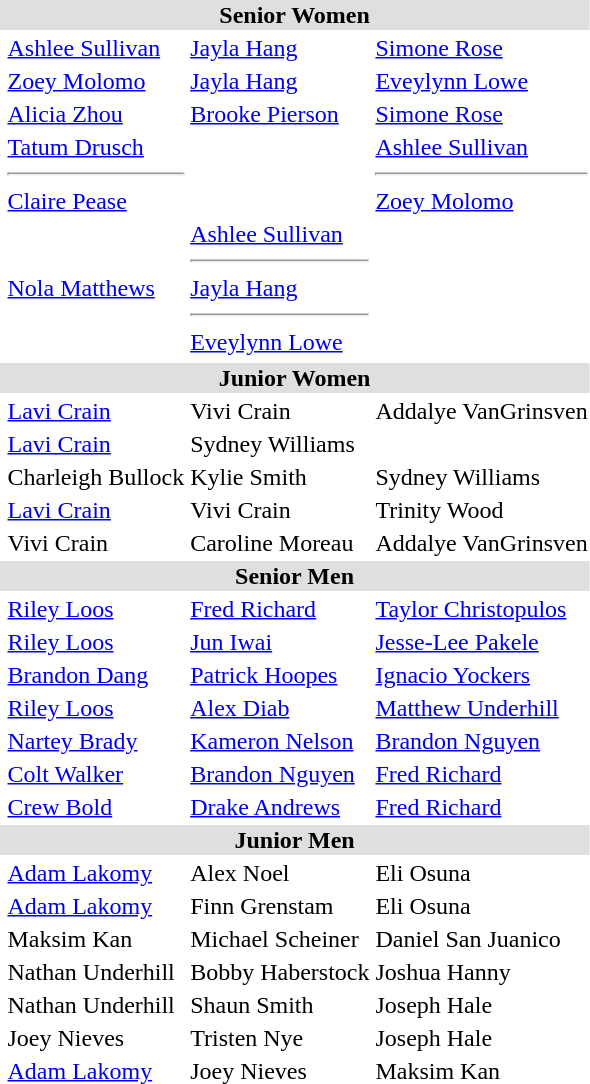<table>
<tr style="background:#dfdfdf;">
<td colspan="4" style="text-align:center;"><strong>Senior Women</strong></td>
</tr>
<tr>
<th scope=row style="text-align:left"></th>
<td><a href='#'>Ashlee Sullivan</a></td>
<td><a href='#'>Jayla Hang</a></td>
<td><a href='#'>Simone Rose</a></td>
</tr>
<tr>
<th scope=row style="text-align:left"></th>
<td><a href='#'>Zoey Molomo</a></td>
<td><a href='#'>Jayla Hang</a></td>
<td><a href='#'>Eveylynn Lowe</a></td>
</tr>
<tr>
<th scope=row style="text-align:left"></th>
<td><a href='#'>Alicia Zhou</a></td>
<td><a href='#'>Brooke Pierson</a></td>
<td><a href='#'>Simone Rose</a></td>
</tr>
<tr>
<th scope=row style="text-align:left"></th>
<td><a href='#'>Tatum Drusch</a><hr><a href='#'>Claire Pease</a></td>
<td></td>
<td><a href='#'>Ashlee Sullivan</a><hr><a href='#'>Zoey Molomo</a></td>
</tr>
<tr>
<th scope=row style="text-align:left"></th>
<td><a href='#'>Nola Matthews</a></td>
<td><a href='#'>Ashlee Sullivan</a><hr><a href='#'>Jayla Hang</a><hr><a href='#'>Eveylynn Lowe</a></td>
<td></td>
</tr>
<tr>
</tr>
<tr style="background:#dfdfdf;">
<td colspan="4" style="text-align:center;"><strong>Junior Women</strong></td>
</tr>
<tr>
<th scope=row style="text-align:left"></th>
<td><a href='#'>Lavi Crain</a></td>
<td>Vivi Crain</td>
<td>Addalye VanGrinsven</td>
</tr>
<tr>
<th scope=row style="text-align:left"></th>
<td><a href='#'>Lavi Crain</a></td>
<td>Sydney Williams</td>
<td></td>
</tr>
<tr>
<th scope=row style="text-align:left"></th>
<td>Charleigh Bullock</td>
<td>Kylie Smith</td>
<td>Sydney Williams</td>
</tr>
<tr>
<th scope=row style="text-align:left"></th>
<td><a href='#'>Lavi Crain</a></td>
<td>Vivi Crain</td>
<td>Trinity Wood</td>
</tr>
<tr>
<th scope=row style="text-align:left"></th>
<td>Vivi Crain</td>
<td>Caroline Moreau</td>
<td>Addalye VanGrinsven</td>
</tr>
<tr style="background:#dfdfdf;">
<td colspan="4" style="text-align:center;"><strong>Senior Men</strong></td>
</tr>
<tr>
<th scope=row style="text-align:left"></th>
<td><a href='#'>Riley Loos</a></td>
<td><a href='#'>Fred Richard</a></td>
<td><a href='#'>Taylor Christopulos</a></td>
</tr>
<tr>
<th scope=row style="text-align:left"></th>
<td><a href='#'>Riley Loos</a></td>
<td><a href='#'>Jun Iwai</a></td>
<td><a href='#'>Jesse-Lee Pakele</a></td>
</tr>
<tr>
<th scope=row style="text-align:left"></th>
<td><a href='#'>Brandon Dang</a></td>
<td><a href='#'>Patrick Hoopes</a></td>
<td><a href='#'>Ignacio Yockers</a></td>
</tr>
<tr>
<th scope=row style="text-align:left"></th>
<td><a href='#'>Riley Loos</a></td>
<td><a href='#'>Alex Diab</a></td>
<td><a href='#'>Matthew Underhill</a></td>
</tr>
<tr>
<th scope=row style="text-align:left"></th>
<td><a href='#'>Nartey Brady</a></td>
<td><a href='#'>Kameron Nelson</a></td>
<td><a href='#'>Brandon Nguyen</a></td>
</tr>
<tr>
<th scope=row style="text-align:left"></th>
<td><a href='#'>Colt Walker</a></td>
<td><a href='#'>Brandon Nguyen</a></td>
<td><a href='#'>Fred Richard</a></td>
</tr>
<tr>
<th scope=row style="text-align:left"></th>
<td><a href='#'>Crew Bold</a></td>
<td><a href='#'>Drake Andrews</a></td>
<td><a href='#'>Fred Richard</a></td>
</tr>
<tr style="background:#dfdfdf;">
<td colspan="4" style="text-align:center;"><strong>Junior Men</strong></td>
</tr>
<tr>
<th scope=row style="text-align:left"></th>
<td><a href='#'>Adam Lakomy</a></td>
<td>Alex Noel</td>
<td>Eli Osuna</td>
</tr>
<tr>
<th scope=row style="text-align:left"></th>
<td><a href='#'>Adam Lakomy</a></td>
<td>Finn Grenstam</td>
<td>Eli Osuna</td>
</tr>
<tr>
<th scope=row style="text-align:left"></th>
<td>Maksim Kan</td>
<td>Michael Scheiner</td>
<td>Daniel San Juanico</td>
</tr>
<tr>
<th scope=row style="text-align:left"></th>
<td>Nathan Underhill</td>
<td>Bobby Haberstock</td>
<td>Joshua Hanny</td>
</tr>
<tr>
<th scope=row style="text-align:left"></th>
<td>Nathan Underhill</td>
<td>Shaun Smith</td>
<td>Joseph Hale</td>
</tr>
<tr>
<th scope=row style="text-align:left"></th>
<td>Joey Nieves</td>
<td>Tristen Nye</td>
<td>Joseph Hale</td>
</tr>
<tr>
<th scope=row style="text-align:left"></th>
<td><a href='#'>Adam Lakomy</a></td>
<td>Joey Nieves</td>
<td>Maksim Kan</td>
</tr>
</table>
